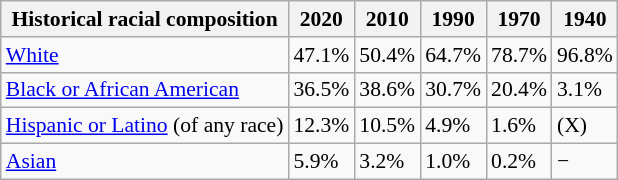<table class="wikitable sortable mw-collapsed collapsible" style="font-size: 90%;">
<tr>
<th>Historical racial composition</th>
<th>2020</th>
<th>2010</th>
<th>1990</th>
<th>1970</th>
<th>1940</th>
</tr>
<tr>
<td><a href='#'>White</a></td>
<td>47.1%</td>
<td>50.4%</td>
<td>64.7%</td>
<td>78.7%</td>
<td>96.8%</td>
</tr>
<tr>
<td><a href='#'>Black or African American</a></td>
<td>36.5%</td>
<td>38.6%</td>
<td>30.7%</td>
<td>20.4%</td>
<td>3.1%</td>
</tr>
<tr>
<td><a href='#'>Hispanic or Latino</a> (of any race)</td>
<td>12.3%</td>
<td>10.5%</td>
<td>4.9%</td>
<td>1.6%</td>
<td>(X)</td>
</tr>
<tr>
<td><a href='#'>Asian</a></td>
<td>5.9%</td>
<td>3.2%</td>
<td>1.0%</td>
<td>0.2%</td>
<td>−</td>
</tr>
</table>
